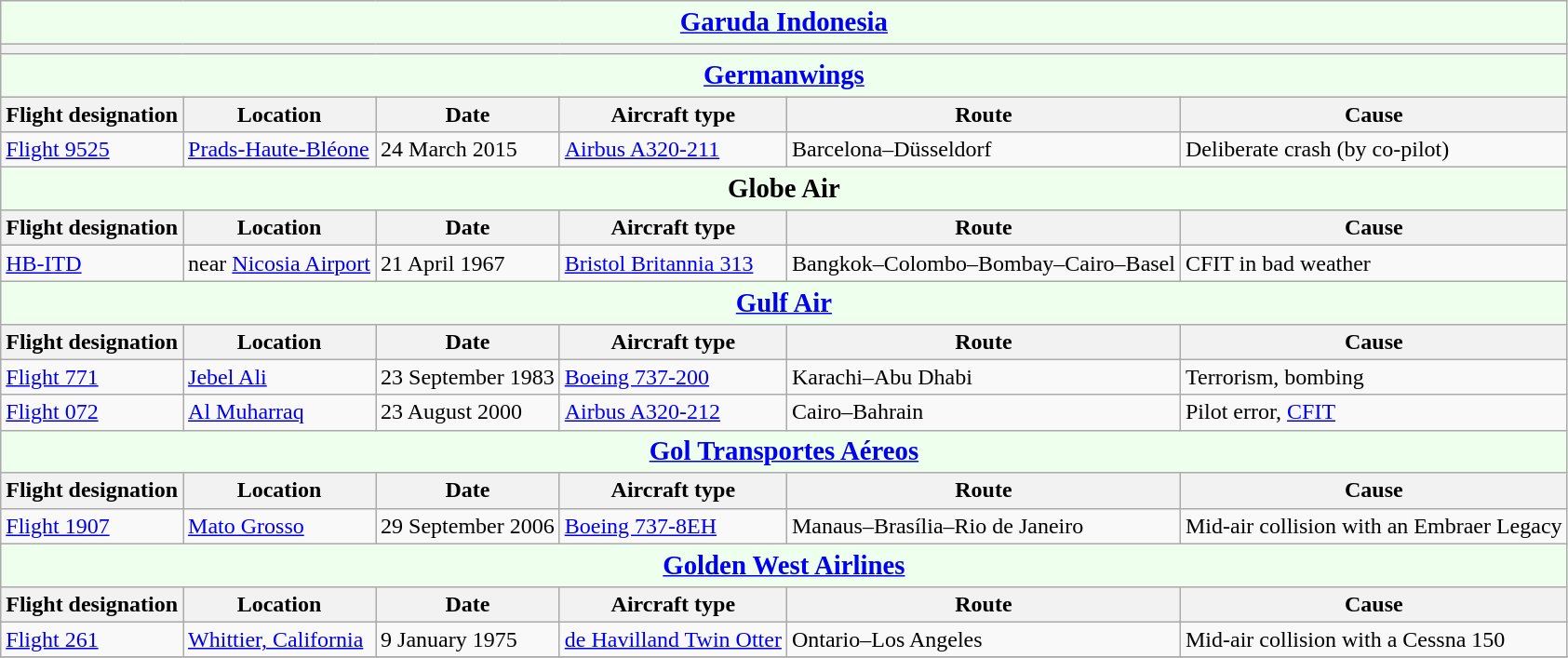<table class="wikitable">
<tr>
<th colspan="6" style="background-color:#efe;font-size:120%;"><a href='#'>Garuda Indonesia</a></th>
</tr>
<tr>
<th colspan="6"></th>
</tr>
<tr>
<th colspan="6" style="background-color:#efe;font-size:120%;"><a href='#'>Germanwings</a></th>
</tr>
<tr>
<th>Flight designation</th>
<th>Location</th>
<th>Date</th>
<th>Aircraft type</th>
<th>Route</th>
<th>Cause</th>
</tr>
<tr>
<td><a href='#'>Flight 9525</a></td>
<td><a href='#'>Prads-Haute-Bléone</a></td>
<td>24 March 2015</td>
<td><a href='#'>Airbus A320-211</a></td>
<td>Barcelona–Düsseldorf</td>
<td>Deliberate crash (by co-pilot)</td>
</tr>
<tr>
<th colspan="6" style="background-color:#efe;font-size:120%;">Globe Air</th>
</tr>
<tr>
<th>Flight designation</th>
<th>Location</th>
<th>Date</th>
<th>Aircraft type</th>
<th>Route</th>
<th>Cause</th>
</tr>
<tr>
<td><a href='#'>HB-ITD</a></td>
<td>near <a href='#'>Nicosia Airport</a></td>
<td>21 April 1967</td>
<td><a href='#'>Bristol Britannia 313</a></td>
<td>Bangkok–Colombo–Bombay–Cairo–Basel</td>
<td>CFIT in bad weather</td>
</tr>
<tr>
<th colspan="6" style="background-color:#efe;font-size:120%;"><a href='#'>Gulf Air</a></th>
</tr>
<tr>
<th>Flight designation</th>
<th>Location</th>
<th>Date</th>
<th>Aircraft type</th>
<th>Route</th>
<th>Cause</th>
</tr>
<tr>
<td><a href='#'>Flight 771</a></td>
<td><a href='#'>Jebel Ali</a></td>
<td>23 September 1983</td>
<td><a href='#'>Boeing 737-200</a></td>
<td>Karachi–Abu Dhabi</td>
<td>Terrorism, bombing</td>
</tr>
<tr>
<td><a href='#'>Flight 072</a></td>
<td><a href='#'>Al Muharraq</a></td>
<td>23 August 2000</td>
<td><a href='#'>Airbus A320-212</a></td>
<td>Cairo–Bahrain</td>
<td>Pilot error, <a href='#'>CFIT</a></td>
</tr>
<tr>
<th colspan="6" style="background-color:#efe;font-size:120%;"><a href='#'>Gol Transportes Aéreos</a></th>
</tr>
<tr>
<th>Flight designation</th>
<th>Location</th>
<th>Date</th>
<th>Aircraft type</th>
<th>Route</th>
<th>Cause</th>
</tr>
<tr>
<td><a href='#'>Flight 1907</a></td>
<td><a href='#'>Mato Grosso</a></td>
<td>29 September 2006</td>
<td><a href='#'>Boeing 737-8EH</a></td>
<td>Manaus–Brasília–Rio de Janeiro</td>
<td>Mid-air collision with an Embraer Legacy</td>
</tr>
<tr>
<th colspan="6" style="background-color:#efe;font-size:120%;"><a href='#'>Golden West Airlines</a></th>
</tr>
<tr>
<th>Flight designation</th>
<th>Location</th>
<th>Date</th>
<th>Aircraft type</th>
<th>Route</th>
<th>Cause</th>
</tr>
<tr>
<td><a href='#'>Flight 261</a></td>
<td><a href='#'>Whittier, California</a></td>
<td>9 January 1975</td>
<td><a href='#'>de Havilland Twin Otter</a></td>
<td>Ontario–Los Angeles</td>
<td>Mid-air collision with a Cessna 150</td>
</tr>
<tr>
</tr>
</table>
